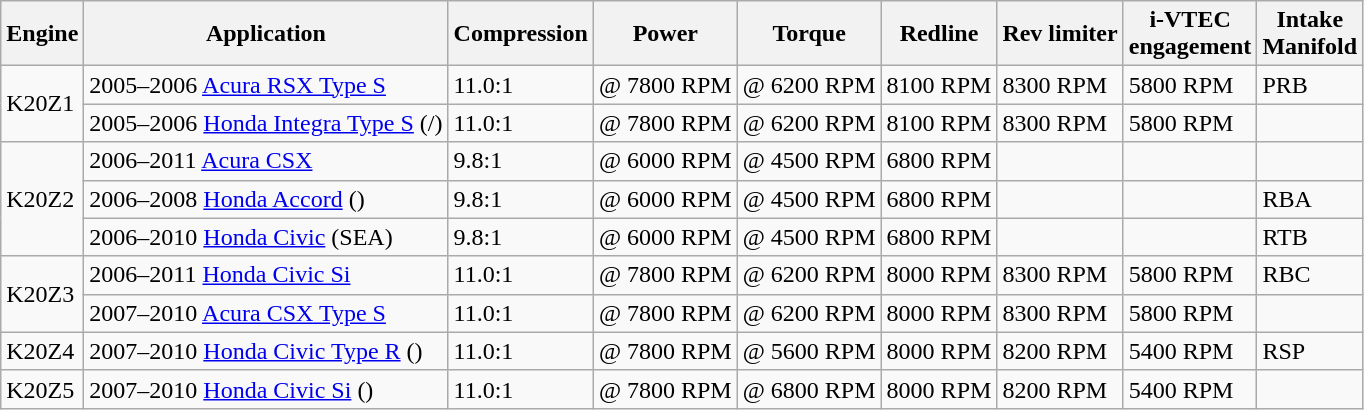<table class="wikitable">
<tr>
<th>Engine</th>
<th>Application</th>
<th>Compression</th>
<th>Power</th>
<th>Torque</th>
<th>Redline</th>
<th>Rev limiter</th>
<th>i-VTEC<br>engagement</th>
<th>Intake<br>Manifold</th>
</tr>
<tr>
<td rowspan="2">K20Z1</td>
<td>2005–2006 <a href='#'>Acura RSX Type S</a></td>
<td>11.0:1</td>
<td> @ 7800 RPM</td>
<td> @ 6200 RPM</td>
<td>8100 RPM</td>
<td>8300 RPM</td>
<td>5800 RPM</td>
<td>PRB</td>
</tr>
<tr>
<td>2005–2006 <a href='#'>Honda Integra Type S</a> (/)</td>
<td>11.0:1</td>
<td> @ 7800 RPM</td>
<td> @ 6200 RPM</td>
<td>8100 RPM</td>
<td>8300 RPM</td>
<td>5800 RPM</td>
<td></td>
</tr>
<tr>
<td rowspan="3">K20Z2</td>
<td>2006–2011 <a href='#'>Acura CSX</a></td>
<td>9.8:1</td>
<td> @ 6000 RPM</td>
<td> @ 4500 RPM</td>
<td>6800 RPM</td>
<td></td>
<td></td>
<td></td>
</tr>
<tr>
<td>2006–2008 <a href='#'>Honda Accord</a> ()</td>
<td>9.8:1</td>
<td> @ 6000 RPM</td>
<td> @ 4500 RPM</td>
<td>6800 RPM</td>
<td></td>
<td></td>
<td>RBA</td>
</tr>
<tr>
<td>2006–2010 <a href='#'>Honda Civic</a> (SEA)</td>
<td>9.8:1</td>
<td> @ 6000 RPM</td>
<td> @ 4500 RPM</td>
<td>6800 RPM</td>
<td></td>
<td></td>
<td>RTB</td>
</tr>
<tr>
<td rowspan="2">K20Z3</td>
<td>2006–2011 <a href='#'>Honda Civic Si</a></td>
<td>11.0:1</td>
<td> @ 7800 RPM</td>
<td> @ 6200 RPM</td>
<td>8000 RPM</td>
<td>8300 RPM</td>
<td>5800 RPM</td>
<td>RBC</td>
</tr>
<tr>
<td>2007–2010 <a href='#'>Acura CSX Type S</a></td>
<td>11.0:1</td>
<td> @ 7800 RPM</td>
<td> @ 6200 RPM</td>
<td>8000 RPM</td>
<td>8300 RPM</td>
<td>5800 RPM</td>
<td></td>
</tr>
<tr>
<td>K20Z4</td>
<td>2007–2010 <a href='#'>Honda Civic Type R</a> ()</td>
<td>11.0:1</td>
<td> @ 7800 RPM</td>
<td> @ 5600 RPM</td>
<td>8000 RPM</td>
<td>8200 RPM</td>
<td>5400 RPM</td>
<td>RSP</td>
</tr>
<tr>
<td>K20Z5</td>
<td>2007–2010 <a href='#'>Honda Civic Si</a> ()</td>
<td>11.0:1</td>
<td> @ 7800 RPM</td>
<td> @ 6800 RPM</td>
<td>8000 RPM</td>
<td>8200 RPM</td>
<td>5400 RPM</td>
<td></td>
</tr>
</table>
